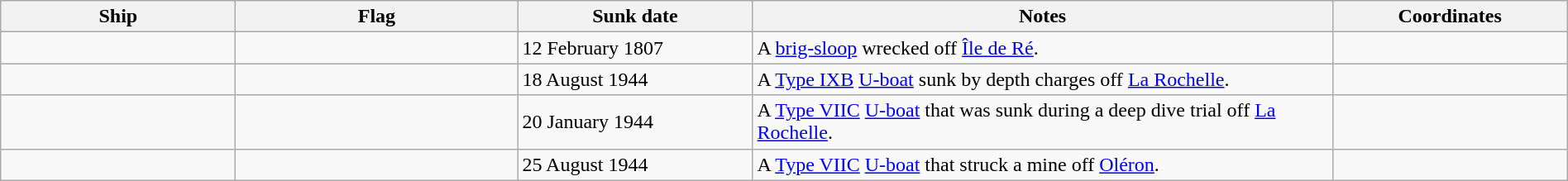<table class=wikitable | style = "width:100%">
<tr>
<th style="width:15%">Ship</th>
<th style="width:18%">Flag</th>
<th style="width:15%">Sunk date</th>
<th style="width:37%">Notes</th>
<th style="width:15%">Coordinates</th>
</tr>
<tr>
<td></td>
<td></td>
<td>12 February 1807</td>
<td>A <a href='#'>brig-sloop</a> wrecked off <a href='#'>Île de Ré</a>.</td>
<td></td>
</tr>
<tr>
<td></td>
<td></td>
<td>18 August 1944</td>
<td>A <a href='#'>Type IXB</a> <a href='#'>U-boat</a> sunk by depth charges off <a href='#'>La Rochelle</a>.</td>
<td></td>
</tr>
<tr>
<td></td>
<td></td>
<td>20 January 1944</td>
<td>A <a href='#'>Type VIIC</a> <a href='#'>U-boat</a> that was sunk during a deep dive trial off <a href='#'>La Rochelle</a>.</td>
<td></td>
</tr>
<tr>
<td></td>
<td></td>
<td>25 August 1944</td>
<td>A <a href='#'>Type VIIC</a> <a href='#'>U-boat</a> that struck a mine off <a href='#'>Oléron</a>.</td>
<td></td>
</tr>
</table>
